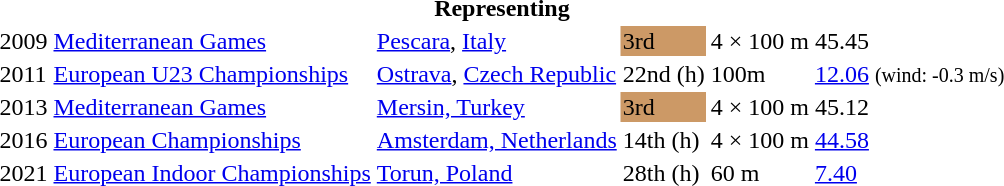<table>
<tr>
<th colspan="6">Representing </th>
</tr>
<tr>
<td>2009</td>
<td><a href='#'>Mediterranean Games</a></td>
<td><a href='#'>Pescara</a>, <a href='#'>Italy</a></td>
<td bgcolor="cc9966">3rd</td>
<td>4 × 100 m</td>
<td>45.45</td>
</tr>
<tr>
<td>2011</td>
<td><a href='#'>European U23 Championships</a></td>
<td><a href='#'>Ostrava</a>, <a href='#'>Czech Republic</a></td>
<td>22nd (h)</td>
<td>100m</td>
<td><a href='#'>12.06</a> <small>(wind: -0.3 m/s)</small></td>
</tr>
<tr>
<td>2013</td>
<td><a href='#'>Mediterranean Games</a></td>
<td><a href='#'>Mersin, Turkey</a></td>
<td bgcolor="cc9966">3rd</td>
<td>4 × 100 m</td>
<td>45.12</td>
</tr>
<tr>
<td>2016</td>
<td><a href='#'>European Championships</a></td>
<td><a href='#'>Amsterdam, Netherlands</a></td>
<td>14th (h)</td>
<td>4 × 100 m</td>
<td><a href='#'>44.58</a></td>
</tr>
<tr>
<td>2021</td>
<td><a href='#'>European Indoor Championships</a></td>
<td><a href='#'>Torun, Poland</a></td>
<td>28th (h)</td>
<td>60 m</td>
<td><a href='#'>7.40</a></td>
</tr>
</table>
